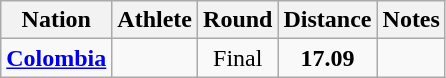<table class="wikitable sortable" style="text-align:center">
<tr>
<th>Nation</th>
<th>Athlete</th>
<th>Round</th>
<th>Distance</th>
<th>Notes</th>
</tr>
<tr>
<td align=left><strong><a href='#'>Colombia</a></strong></td>
<td align=left></td>
<td>Final</td>
<td><strong>17.09</strong></td>
<td></td>
</tr>
</table>
